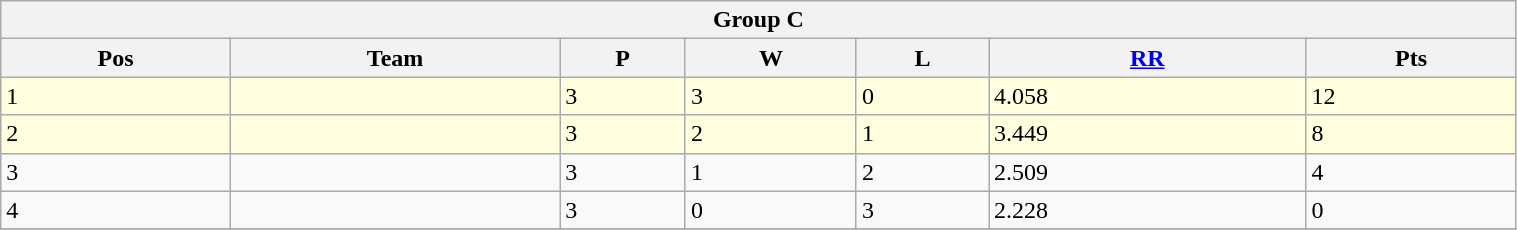<table class="wikitable" width="80%">
<tr bgcolor="#efefef">
<th colspan=7>Group C</th>
</tr>
<tr bgcolor="#efefef">
<th>Pos</th>
<th>Team</th>
<th>P</th>
<th>W</th>
<th>L</th>
<th><a href='#'>RR</a></th>
<th>Pts</th>
</tr>
<tr bgcolor="#ffffe0">
<td>1</td>
<td></td>
<td>3</td>
<td>3</td>
<td>0</td>
<td>4.058</td>
<td>12</td>
</tr>
<tr bgcolor="#ffffe0">
<td>2</td>
<td></td>
<td>3</td>
<td>2</td>
<td>1</td>
<td>3.449</td>
<td>8</td>
</tr>
<tr>
<td>3</td>
<td></td>
<td>3</td>
<td>1</td>
<td>2</td>
<td>2.509</td>
<td>4</td>
</tr>
<tr>
<td>4</td>
<td></td>
<td>3</td>
<td>0</td>
<td>3</td>
<td>2.228</td>
<td>0</td>
</tr>
<tr>
</tr>
</table>
